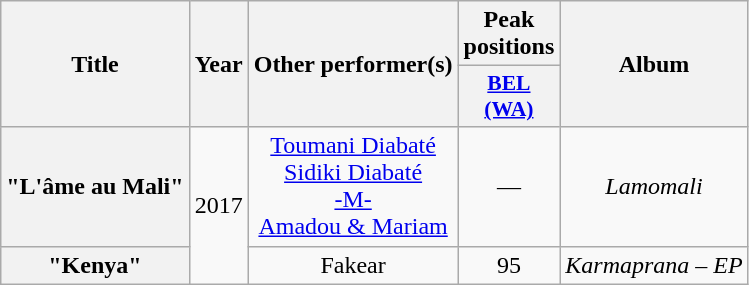<table class="wikitable plainrowheaders" style="text-align:center;">
<tr>
<th scope="col" rowspan="2">Title</th>
<th scope="col" rowspan="2">Year</th>
<th scope="col" rowspan="2">Other performer(s)</th>
<th scope="col" colspan="1">Peak positions</th>
<th scope="col" rowspan="2">Album</th>
</tr>
<tr>
<th scope="col" style="width:3em;font-size:90%;"><a href='#'>BEL<br>(WA)</a><br></th>
</tr>
<tr>
<th scope="row">"L'âme au Mali"</th>
<td rowspan=2>2017</td>
<td><a href='#'>Toumani Diabaté</a> <br> <a href='#'>Sidiki Diabaté</a> <br> <a href='#'>-M-</a> <br> <a href='#'>Amadou & Mariam</a></td>
<td>—</td>
<td><em>Lamomali</em></td>
</tr>
<tr>
<th scope="row">"Kenya"</th>
<td>Fakear</td>
<td>95</td>
<td><em>Karmaprana – EP</em></td>
</tr>
</table>
